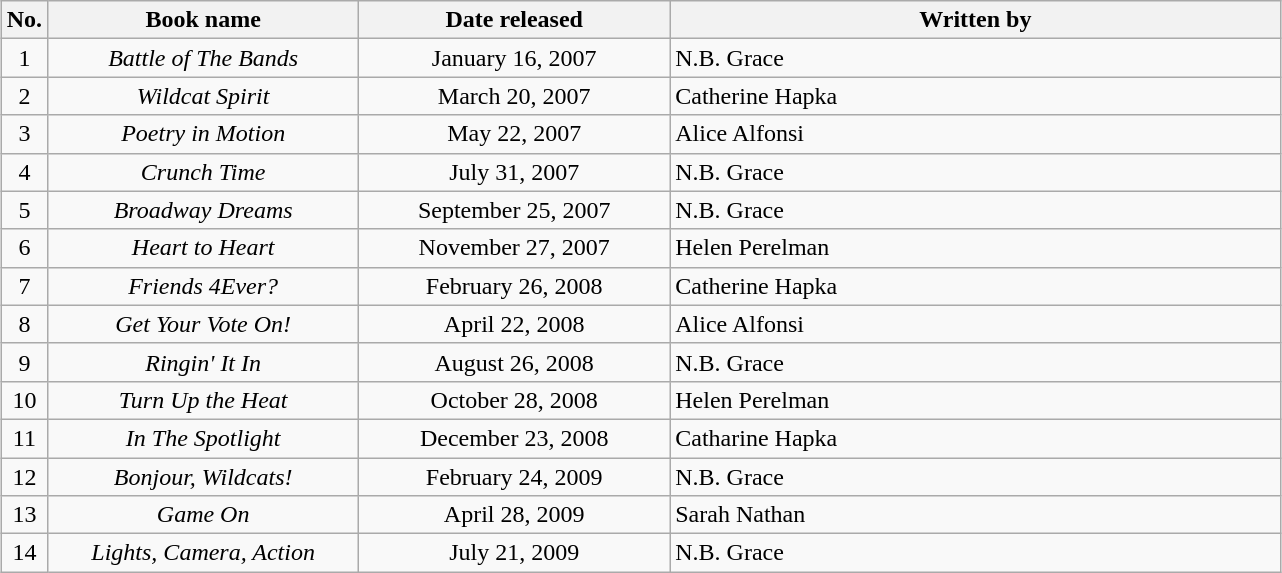<table class="wikitable" border="1" style="margin: 1em auto 1em auto;">
<tr>
<th style="background:" width = "20px">No.</th>
<th style="background:" width = "200px">Book name</th>
<th style="background:" width = "200px">Date released</th>
<th style="background:" width = "400px">Written by</th>
</tr>
<tr>
<td align = center>1</td>
<td align = center><em>Battle of The Bands</em></td>
<td align = center>January 16, 2007</td>
<td>N.B. Grace</td>
</tr>
<tr>
<td align = center>2</td>
<td align = center><em>Wildcat Spirit</em></td>
<td align = center>March 20, 2007</td>
<td>Catherine Hapka</td>
</tr>
<tr>
<td align = center>3</td>
<td align = center><em>Poetry in Motion</em></td>
<td align = center>May 22, 2007</td>
<td>Alice Alfonsi</td>
</tr>
<tr>
<td align = center>4</td>
<td align = center><em>Crunch Time</em></td>
<td align = center>July 31, 2007</td>
<td>N.B. Grace</td>
</tr>
<tr>
<td align = center>5</td>
<td align = center><em>Broadway Dreams</em></td>
<td align = center>September 25, 2007</td>
<td>N.B. Grace</td>
</tr>
<tr>
<td align = center>6</td>
<td align = center><em>Heart to Heart</em></td>
<td align = center>November 27, 2007</td>
<td>Helen Perelman</td>
</tr>
<tr>
<td align = center>7</td>
<td align = center><em>Friends 4Ever?</em></td>
<td align = center>February 26, 2008</td>
<td>Catherine Hapka</td>
</tr>
<tr>
<td align = center>8</td>
<td align = center><em>Get Your Vote On!</em></td>
<td align = center>April 22, 2008</td>
<td>Alice Alfonsi</td>
</tr>
<tr>
<td align = center>9</td>
<td align = center><em>Ringin' It In</em></td>
<td align = center>August 26, 2008</td>
<td>N.B. Grace</td>
</tr>
<tr>
<td align = center>10</td>
<td align = center><em>Turn Up the Heat</em></td>
<td align = center>October 28, 2008</td>
<td>Helen Perelman</td>
</tr>
<tr>
<td align = center>11</td>
<td align = center><em>In The Spotlight</em></td>
<td align = center>December 23, 2008</td>
<td>Catharine Hapka</td>
</tr>
<tr>
<td align = center>12</td>
<td align = center><em>Bonjour, Wildcats!</em></td>
<td align = center>February 24, 2009</td>
<td>N.B. Grace</td>
</tr>
<tr>
<td align = center>13</td>
<td align = center><em>Game On</em></td>
<td align = center>April 28, 2009</td>
<td>Sarah Nathan</td>
</tr>
<tr>
<td align = center>14</td>
<td align = center><em>Lights, Camera, Action</em></td>
<td align = center>July 21, 2009</td>
<td>N.B. Grace</td>
</tr>
</table>
